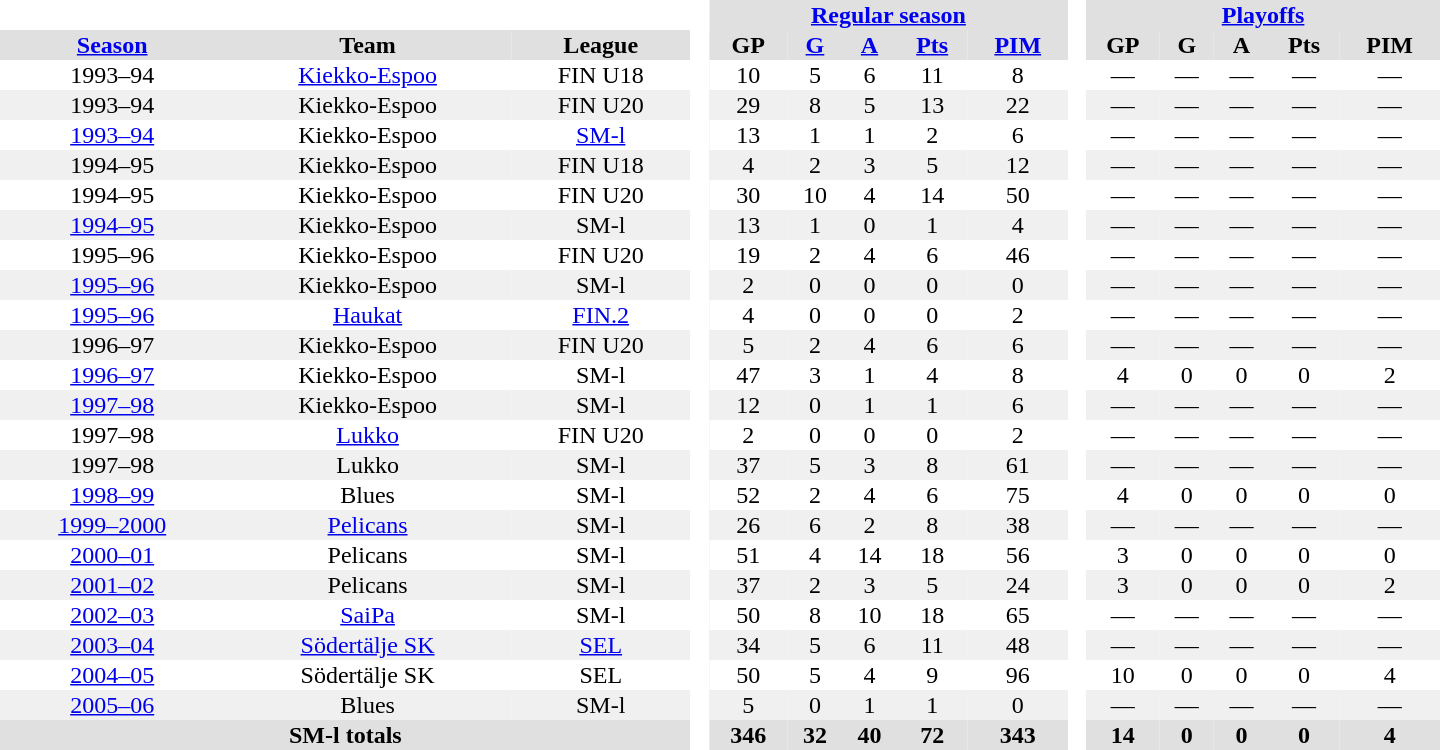<table border="0" cellpadding="1" cellspacing="0" style="text-align:center; width:60em">
<tr bgcolor="#e0e0e0">
<th colspan="3" bgcolor="#ffffff"> </th>
<th rowspan="100" bgcolor="#ffffff"> </th>
<th colspan="5"><a href='#'>Regular season</a></th>
<th rowspan="100" bgcolor="#ffffff"> </th>
<th colspan="5"><a href='#'>Playoffs</a></th>
</tr>
<tr bgcolor="#e0e0e0">
<th><a href='#'>Season</a></th>
<th>Team</th>
<th>League</th>
<th>GP</th>
<th><a href='#'>G</a></th>
<th><a href='#'>A</a></th>
<th><a href='#'>Pts</a></th>
<th><a href='#'>PIM</a></th>
<th>GP</th>
<th>G</th>
<th>A</th>
<th>Pts</th>
<th>PIM</th>
</tr>
<tr>
<td>1993–94</td>
<td><a href='#'>Kiekko-Espoo</a></td>
<td>FIN U18</td>
<td>10</td>
<td>5</td>
<td>6</td>
<td>11</td>
<td>8</td>
<td>—</td>
<td>—</td>
<td>—</td>
<td>—</td>
<td>—</td>
</tr>
<tr bgcolor="#f0f0f0">
<td>1993–94</td>
<td>Kiekko-Espoo</td>
<td>FIN U20</td>
<td>29</td>
<td>8</td>
<td>5</td>
<td>13</td>
<td>22</td>
<td>—</td>
<td>—</td>
<td>—</td>
<td>—</td>
<td>—</td>
</tr>
<tr>
<td><a href='#'>1993–94</a></td>
<td>Kiekko-Espoo</td>
<td><a href='#'>SM-l</a></td>
<td>13</td>
<td>1</td>
<td>1</td>
<td>2</td>
<td>6</td>
<td>—</td>
<td>—</td>
<td>—</td>
<td>—</td>
<td>—</td>
</tr>
<tr bgcolor="#f0f0f0">
<td>1994–95</td>
<td>Kiekko-Espoo</td>
<td>FIN U18</td>
<td>4</td>
<td>2</td>
<td>3</td>
<td>5</td>
<td>12</td>
<td>—</td>
<td>—</td>
<td>—</td>
<td>—</td>
<td>—</td>
</tr>
<tr>
<td>1994–95</td>
<td>Kiekko-Espoo</td>
<td>FIN U20</td>
<td>30</td>
<td>10</td>
<td>4</td>
<td>14</td>
<td>50</td>
<td>—</td>
<td>—</td>
<td>—</td>
<td>—</td>
<td>—</td>
</tr>
<tr bgcolor="#f0f0f0">
<td><a href='#'>1994–95</a></td>
<td>Kiekko-Espoo</td>
<td>SM-l</td>
<td>13</td>
<td>1</td>
<td>0</td>
<td>1</td>
<td>4</td>
<td>—</td>
<td>—</td>
<td>—</td>
<td>—</td>
<td>—</td>
</tr>
<tr>
<td>1995–96</td>
<td>Kiekko-Espoo</td>
<td>FIN U20</td>
<td>19</td>
<td>2</td>
<td>4</td>
<td>6</td>
<td>46</td>
<td>—</td>
<td>—</td>
<td>—</td>
<td>—</td>
<td>—</td>
</tr>
<tr bgcolor="#f0f0f0">
<td><a href='#'>1995–96</a></td>
<td>Kiekko-Espoo</td>
<td>SM-l</td>
<td>2</td>
<td>0</td>
<td>0</td>
<td>0</td>
<td>0</td>
<td>—</td>
<td>—</td>
<td>—</td>
<td>—</td>
<td>—</td>
</tr>
<tr>
<td><a href='#'>1995–96</a></td>
<td><a href='#'>Haukat</a></td>
<td><a href='#'>FIN.2</a></td>
<td>4</td>
<td>0</td>
<td>0</td>
<td>0</td>
<td>2</td>
<td>—</td>
<td>—</td>
<td>—</td>
<td>—</td>
<td>—</td>
</tr>
<tr bgcolor="#f0f0f0">
<td>1996–97</td>
<td>Kiekko-Espoo</td>
<td>FIN U20</td>
<td>5</td>
<td>2</td>
<td>4</td>
<td>6</td>
<td>6</td>
<td>—</td>
<td>—</td>
<td>—</td>
<td>—</td>
<td>—</td>
</tr>
<tr>
<td><a href='#'>1996–97</a></td>
<td>Kiekko-Espoo</td>
<td>SM-l</td>
<td>47</td>
<td>3</td>
<td>1</td>
<td>4</td>
<td>8</td>
<td>4</td>
<td>0</td>
<td>0</td>
<td>0</td>
<td>2</td>
</tr>
<tr bgcolor="#f0f0f0">
<td><a href='#'>1997–98</a></td>
<td>Kiekko-Espoo</td>
<td>SM-l</td>
<td>12</td>
<td>0</td>
<td>1</td>
<td>1</td>
<td>6</td>
<td>—</td>
<td>—</td>
<td>—</td>
<td>—</td>
<td>—</td>
</tr>
<tr>
<td>1997–98</td>
<td><a href='#'>Lukko</a></td>
<td>FIN U20</td>
<td>2</td>
<td>0</td>
<td>0</td>
<td>0</td>
<td>2</td>
<td>—</td>
<td>—</td>
<td>—</td>
<td>—</td>
<td>—</td>
</tr>
<tr bgcolor="#f0f0f0">
<td>1997–98</td>
<td>Lukko</td>
<td>SM-l</td>
<td>37</td>
<td>5</td>
<td>3</td>
<td>8</td>
<td>61</td>
<td>—</td>
<td>—</td>
<td>—</td>
<td>—</td>
<td>—</td>
</tr>
<tr>
<td><a href='#'>1998–99</a></td>
<td>Blues</td>
<td>SM-l</td>
<td>52</td>
<td>2</td>
<td>4</td>
<td>6</td>
<td>75</td>
<td>4</td>
<td>0</td>
<td>0</td>
<td>0</td>
<td>0</td>
</tr>
<tr bgcolor="#f0f0f0">
<td><a href='#'>1999–2000</a></td>
<td><a href='#'>Pelicans</a></td>
<td>SM-l</td>
<td>26</td>
<td>6</td>
<td>2</td>
<td>8</td>
<td>38</td>
<td>—</td>
<td>—</td>
<td>—</td>
<td>—</td>
<td>—</td>
</tr>
<tr>
<td><a href='#'>2000–01</a></td>
<td>Pelicans</td>
<td>SM-l</td>
<td>51</td>
<td>4</td>
<td>14</td>
<td>18</td>
<td>56</td>
<td>3</td>
<td>0</td>
<td>0</td>
<td>0</td>
<td>0</td>
</tr>
<tr bgcolor="#f0f0f0">
<td><a href='#'>2001–02</a></td>
<td>Pelicans</td>
<td>SM-l</td>
<td>37</td>
<td>2</td>
<td>3</td>
<td>5</td>
<td>24</td>
<td>3</td>
<td>0</td>
<td>0</td>
<td>0</td>
<td>2</td>
</tr>
<tr>
<td><a href='#'>2002–03</a></td>
<td><a href='#'>SaiPa</a></td>
<td>SM-l</td>
<td>50</td>
<td>8</td>
<td>10</td>
<td>18</td>
<td>65</td>
<td>—</td>
<td>—</td>
<td>—</td>
<td>—</td>
<td>—</td>
</tr>
<tr bgcolor="#f0f0f0">
<td><a href='#'>2003–04</a></td>
<td><a href='#'>Södertälje SK</a></td>
<td><a href='#'>SEL</a></td>
<td>34</td>
<td>5</td>
<td>6</td>
<td>11</td>
<td>48</td>
<td>—</td>
<td>—</td>
<td>—</td>
<td>—</td>
<td>—</td>
</tr>
<tr>
<td><a href='#'>2004–05</a></td>
<td>Södertälje SK</td>
<td>SEL</td>
<td>50</td>
<td>5</td>
<td>4</td>
<td>9</td>
<td>96</td>
<td>10</td>
<td>0</td>
<td>0</td>
<td>0</td>
<td>4</td>
</tr>
<tr bgcolor="#f0f0f0">
<td><a href='#'>2005–06</a></td>
<td>Blues</td>
<td>SM-l</td>
<td>5</td>
<td>0</td>
<td>1</td>
<td>1</td>
<td>0</td>
<td>—</td>
<td>—</td>
<td>—</td>
<td>—</td>
<td>—</td>
</tr>
<tr bgcolor="#e0e0e0">
<th colspan="3">SM-l totals</th>
<th>346</th>
<th>32</th>
<th>40</th>
<th>72</th>
<th>343</th>
<th>14</th>
<th>0</th>
<th>0</th>
<th>0</th>
<th>4</th>
</tr>
</table>
